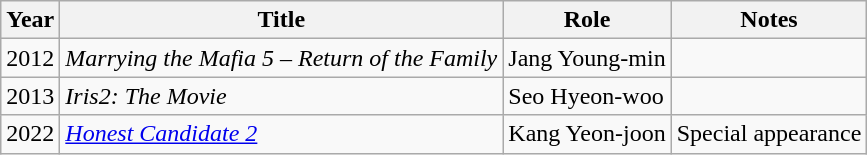<table class="wikitable">
<tr>
<th>Year</th>
<th>Title</th>
<th>Role</th>
<th>Notes</th>
</tr>
<tr>
<td>2012</td>
<td><em> Marrying the Mafia 5 – Return of the Family</em></td>
<td>Jang Young-min</td>
<td></td>
</tr>
<tr>
<td>2013</td>
<td><em>Iris2: The Movie</em></td>
<td>Seo Hyeon-woo</td>
<td></td>
</tr>
<tr>
<td>2022</td>
<td><em><a href='#'>Honest Candidate 2</a></em></td>
<td>Kang Yeon-joon</td>
<td>Special appearance</td>
</tr>
</table>
